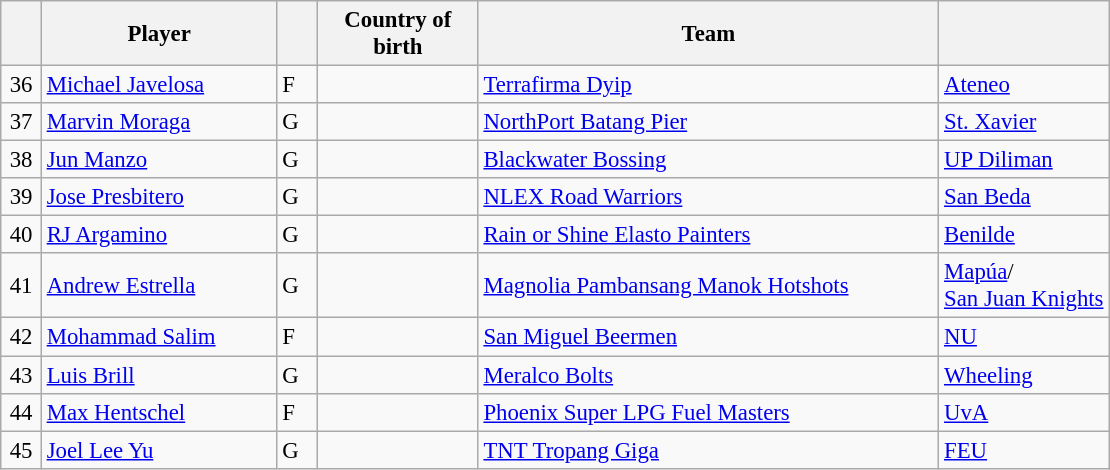<table class="wikitable plainrowheaders" style="text-align:left; font-size:95%;">
<tr>
<th scope="col" style="width:20px;"></th>
<th scope="col" style="width:150px;">Player</th>
<th scope="col" style="width:20px;"></th>
<th scope="col" style="width:100px;">Country of birth</th>
<th scope="col" style="width:300px;">Team</th>
<th scope="col"></th>
</tr>
<tr>
<td align=center>36</td>
<td><a href='#'>Michael Javelosa</a></td>
<td>F</td>
<td></td>
<td><a href='#'>Terrafirma Dyip</a></td>
<td><a href='#'>Ateneo</a></td>
</tr>
<tr>
<td align=center>37</td>
<td><a href='#'>Marvin Moraga</a></td>
<td>G</td>
<td></td>
<td><a href='#'>NorthPort Batang Pier</a></td>
<td><a href='#'>St. Xavier</a></td>
</tr>
<tr>
<td align=center>38</td>
<td><a href='#'>Jun Manzo</a></td>
<td>G</td>
<td></td>
<td><a href='#'>Blackwater Bossing</a></td>
<td><a href='#'>UP Diliman</a></td>
</tr>
<tr>
<td align=center>39</td>
<td><a href='#'>Jose Presbitero</a></td>
<td>G</td>
<td></td>
<td><a href='#'>NLEX Road Warriors</a></td>
<td><a href='#'>San Beda</a></td>
</tr>
<tr>
<td align=center>40</td>
<td><a href='#'>RJ Argamino</a></td>
<td>G</td>
<td></td>
<td><a href='#'>Rain or Shine Elasto Painters</a></td>
<td><a href='#'>Benilde</a></td>
</tr>
<tr>
<td align=center>41</td>
<td><a href='#'>Andrew Estrella</a></td>
<td>G</td>
<td></td>
<td><a href='#'>Magnolia Pambansang Manok Hotshots</a></td>
<td><a href='#'>Mapúa</a>/<br><a href='#'>San Juan Knights</a> </td>
</tr>
<tr>
<td align=center>42</td>
<td><a href='#'>Mohammad Salim</a></td>
<td>F</td>
<td></td>
<td><a href='#'>San Miguel Beermen</a></td>
<td><a href='#'>NU</a></td>
</tr>
<tr>
<td align=center>43</td>
<td><a href='#'>Luis Brill</a></td>
<td>G</td>
<td></td>
<td><a href='#'>Meralco Bolts</a></td>
<td><a href='#'>Wheeling</a></td>
</tr>
<tr>
<td align=center>44</td>
<td><a href='#'>Max Hentschel</a></td>
<td>F</td>
<td></td>
<td><a href='#'>Phoenix Super LPG Fuel Masters</a></td>
<td><a href='#'>UvA</a></td>
</tr>
<tr>
<td align=center>45</td>
<td><a href='#'>Joel Lee Yu</a></td>
<td>G</td>
<td></td>
<td><a href='#'>TNT Tropang Giga</a></td>
<td><a href='#'>FEU</a></td>
</tr>
</table>
